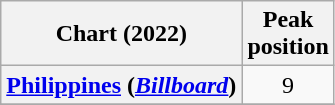<table class="wikitable sortable plainrowheaders" style="text-align:center;">
<tr>
<th scope="col">Chart (2022)</th>
<th scope="col">Peak<br>position</th>
</tr>
<tr>
<th scope="row"><a href='#'>Philippines</a> (<em><a href='#'>Billboard</a></em>)</th>
<td>9</td>
</tr>
<tr>
</tr>
</table>
